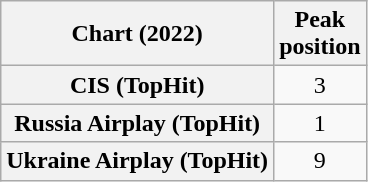<table class="wikitable sortable plainrowheaders" style="text-align:center">
<tr>
<th scope="col">Chart (2022)</th>
<th scope="col">Peak<br>position</th>
</tr>
<tr>
<th scope="row">CIS (TopHit)</th>
<td>3</td>
</tr>
<tr>
<th scope="row">Russia Airplay (TopHit)</th>
<td>1</td>
</tr>
<tr>
<th scope="row">Ukraine Airplay (TopHit)</th>
<td>9</td>
</tr>
</table>
